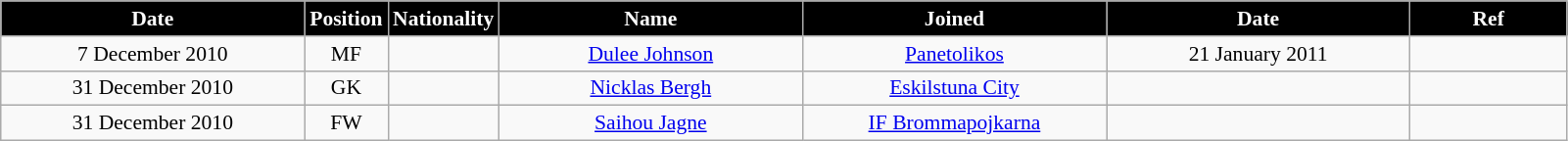<table class="wikitable"  style="text-align:center; font-size:90%; ">
<tr>
<th style="background:#000000; color:white; width:200px;">Date</th>
<th style="background:#000000; color:white; width:50px;">Position</th>
<th style="background:#000000; color:white; width:50px;">Nationality</th>
<th style="background:#000000; color:white; width:200px;">Name</th>
<th style="background:#000000; color:white; width:200px;">Joined</th>
<th style="background:#000000; color:white; width:200px;">Date</th>
<th style="background:#000000; color:white; width:100px;">Ref</th>
</tr>
<tr>
<td>7 December 2010</td>
<td>MF</td>
<td></td>
<td><a href='#'>Dulee Johnson</a></td>
<td><a href='#'>Panetolikos</a></td>
<td>21 January 2011</td>
<td></td>
</tr>
<tr>
<td>31 December 2010</td>
<td>GK</td>
<td></td>
<td><a href='#'>Nicklas Bergh</a></td>
<td><a href='#'>Eskilstuna City</a></td>
<td></td>
<td></td>
</tr>
<tr>
<td>31 December 2010</td>
<td>FW</td>
<td></td>
<td><a href='#'>Saihou Jagne</a></td>
<td><a href='#'>IF Brommapojkarna</a></td>
<td></td>
<td></td>
</tr>
</table>
